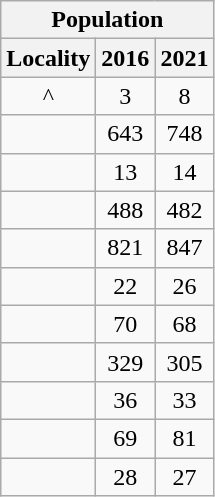<table class="wikitable" style="text-align:center;">
<tr>
<th colspan="3" style="text-align:center;  font-weight:bold">Population</th>
</tr>
<tr>
<th style="text-align:center; background:  font-weight:bold">Locality</th>
<th style="text-align:center; background:  font-weight:bold"><strong>2016</strong></th>
<th style="text-align:center; background:  font-weight:bold"><strong>2021</strong></th>
</tr>
<tr>
<td>^</td>
<td>3</td>
<td>8</td>
</tr>
<tr>
<td></td>
<td>643</td>
<td>748</td>
</tr>
<tr>
<td></td>
<td>13</td>
<td>14</td>
</tr>
<tr>
<td></td>
<td>488</td>
<td>482</td>
</tr>
<tr>
<td></td>
<td>821</td>
<td>847</td>
</tr>
<tr>
<td></td>
<td>22</td>
<td>26</td>
</tr>
<tr>
<td></td>
<td>70</td>
<td>68</td>
</tr>
<tr>
<td></td>
<td>329</td>
<td>305</td>
</tr>
<tr>
<td></td>
<td>36</td>
<td>33</td>
</tr>
<tr>
<td></td>
<td>69</td>
<td>81</td>
</tr>
<tr>
<td></td>
<td>28</td>
<td>27</td>
</tr>
</table>
